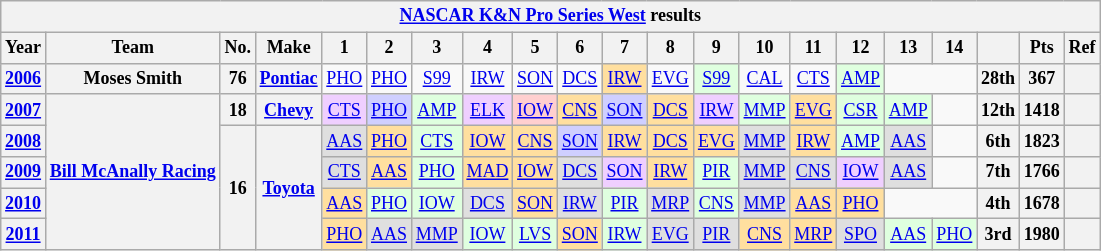<table class="wikitable" style="text-align:center; font-size:75%">
<tr>
<th colspan=23><a href='#'>NASCAR K&N Pro Series West</a> results</th>
</tr>
<tr>
<th>Year</th>
<th>Team</th>
<th>No.</th>
<th>Make</th>
<th>1</th>
<th>2</th>
<th>3</th>
<th>4</th>
<th>5</th>
<th>6</th>
<th>7</th>
<th>8</th>
<th>9</th>
<th>10</th>
<th>11</th>
<th>12</th>
<th>13</th>
<th>14</th>
<th></th>
<th>Pts</th>
<th>Ref</th>
</tr>
<tr>
<th><a href='#'>2006</a></th>
<th>Moses Smith</th>
<th>76</th>
<th><a href='#'>Pontiac</a></th>
<td><a href='#'>PHO</a></td>
<td><a href='#'>PHO</a></td>
<td><a href='#'>S99</a></td>
<td><a href='#'>IRW</a></td>
<td><a href='#'>SON</a></td>
<td><a href='#'>DCS</a></td>
<td style="background:#FFDF9F;"><a href='#'>IRW</a><br></td>
<td><a href='#'>EVG</a></td>
<td style="background:#DFFFDF;"><a href='#'>S99</a><br></td>
<td><a href='#'>CAL</a></td>
<td><a href='#'>CTS</a></td>
<td style="background:#DFFFDF;"><a href='#'>AMP</a><br></td>
<td colspan=2></td>
<th>28th</th>
<th>367</th>
<th></th>
</tr>
<tr>
<th><a href='#'>2007</a></th>
<th rowspan=5><a href='#'>Bill McAnally Racing</a></th>
<th>18</th>
<th><a href='#'>Chevy</a></th>
<td style="background:#EFCFFF;"><a href='#'>CTS</a><br></td>
<td style="background:#CFCFFF;"><a href='#'>PHO</a><br></td>
<td style="background:#DFFFDF;"><a href='#'>AMP</a><br></td>
<td style="background:#EFCFFF;"><a href='#'>ELK</a><br></td>
<td style="background:#FFCFCF;"><a href='#'>IOW</a><br></td>
<td style="background:#FFDF9F;"><a href='#'>CNS</a><br></td>
<td style="background:#CFCFFF;"><a href='#'>SON</a><br></td>
<td style="background:#FFDF9F;"><a href='#'>DCS</a><br></td>
<td style="background:#EFCFFF;"><a href='#'>IRW</a><br></td>
<td style="background:#DFFFDF;"><a href='#'>MMP</a><br></td>
<td style="background:#FFDF9F;"><a href='#'>EVG</a><br></td>
<td style="background:#DFFFDF;"><a href='#'>CSR</a><br></td>
<td style="background:#DFFFDF;"><a href='#'>AMP</a><br></td>
<td></td>
<th>12th</th>
<th>1418</th>
<th></th>
</tr>
<tr>
<th><a href='#'>2008</a></th>
<th rowspan=4>16</th>
<th rowspan=4><a href='#'>Toyota</a></th>
<td style="background:#DFDFDF;"><a href='#'>AAS</a><br></td>
<td style="background:#FFDF9F;"><a href='#'>PHO</a><br></td>
<td style="background:#DFFFDF;"><a href='#'>CTS</a><br></td>
<td style="background:#FFDF9F;"><a href='#'>IOW</a><br></td>
<td style="background:#FFDF9F;"><a href='#'>CNS</a><br></td>
<td style="background:#CFCFFF;"><a href='#'>SON</a><br></td>
<td style="background:#FFDF9F;"><a href='#'>IRW</a><br></td>
<td style="background:#FFDF9F;"><a href='#'>DCS</a><br></td>
<td style="background:#FFDF9F;"><a href='#'>EVG</a><br></td>
<td style="background:#DFDFDF;"><a href='#'>MMP</a><br></td>
<td style="background:#FFDF9F;"><a href='#'>IRW</a><br></td>
<td style="background:#DFFFDF;"><a href='#'>AMP</a><br></td>
<td style="background:#DFDFDF;"><a href='#'>AAS</a><br></td>
<td></td>
<th>6th</th>
<th>1823</th>
<th></th>
</tr>
<tr>
<th><a href='#'>2009</a></th>
<td style="background:#DFDFDF;"><a href='#'>CTS</a><br></td>
<td style="background:#FFDF9F;"><a href='#'>AAS</a><br></td>
<td style="background:#DFFFDF;"><a href='#'>PHO</a><br></td>
<td style="background:#FFDF9F;"><a href='#'>MAD</a><br></td>
<td style="background:#FFDF9F;"><a href='#'>IOW</a><br></td>
<td style="background:#DFDFDF;"><a href='#'>DCS</a><br></td>
<td style="background:#EFCFFF;"><a href='#'>SON</a><br></td>
<td style="background:#FFDF9F;"><a href='#'>IRW</a><br></td>
<td style="background:#DFFFDF;"><a href='#'>PIR</a><br></td>
<td style="background:#DFDFDF;"><a href='#'>MMP</a><br></td>
<td style="background:#DFDFDF;"><a href='#'>CNS</a><br></td>
<td style="background:#EFCFFF;"><a href='#'>IOW</a><br></td>
<td style="background:#DFDFDF;"><a href='#'>AAS</a><br></td>
<td></td>
<th>7th</th>
<th>1766</th>
<th></th>
</tr>
<tr>
<th><a href='#'>2010</a></th>
<td style="background:#FFDF9F;"><a href='#'>AAS</a><br></td>
<td style="background:#DFFFDF;"><a href='#'>PHO</a><br></td>
<td style="background:#DFFFDF;"><a href='#'>IOW</a><br></td>
<td style="background:#DFDFDF;"><a href='#'>DCS</a><br></td>
<td style="background:#FFDF9F;"><a href='#'>SON</a><br></td>
<td style="background:#DFDFDF;"><a href='#'>IRW</a><br></td>
<td style="background:#DFFFDF;"><a href='#'>PIR</a><br></td>
<td style="background:#DFDFDF;"><a href='#'>MRP</a><br></td>
<td style="background:#DFFFDF;"><a href='#'>CNS</a><br></td>
<td style="background:#DFDFDF;"><a href='#'>MMP</a><br></td>
<td style="background:#FFDF9F;"><a href='#'>AAS</a><br></td>
<td style="background:#FFDF9F;"><a href='#'>PHO</a><br></td>
<td colspan=2></td>
<th>4th</th>
<th>1678</th>
<th></th>
</tr>
<tr>
<th><a href='#'>2011</a></th>
<td style="background:#FFDF9F;"><a href='#'>PHO</a><br></td>
<td style="background:#DFDFDF;"><a href='#'>AAS</a><br></td>
<td style="background:#DFDFDF;"><a href='#'>MMP</a><br></td>
<td style="background:#DFFFDF;"><a href='#'>IOW</a><br></td>
<td style="background:#DFFFDF;"><a href='#'>LVS</a><br></td>
<td style="background:#FFDF9F;"><a href='#'>SON</a><br></td>
<td style="background:#DFFFDF;"><a href='#'>IRW</a><br></td>
<td style="background:#DFDFDF;"><a href='#'>EVG</a><br></td>
<td style="background:#DFDFDF;"><a href='#'>PIR</a><br></td>
<td style="background:#FFDF9F;"><a href='#'>CNS</a><br></td>
<td style="background:#FFDF9F;"><a href='#'>MRP</a><br></td>
<td style="background:#DFDFDF;"><a href='#'>SPO</a><br></td>
<td style="background:#DFFFDF;"><a href='#'>AAS</a><br></td>
<td style="background:#DFFFDF;"><a href='#'>PHO</a><br></td>
<th>3rd</th>
<th>1980</th>
<th></th>
</tr>
</table>
